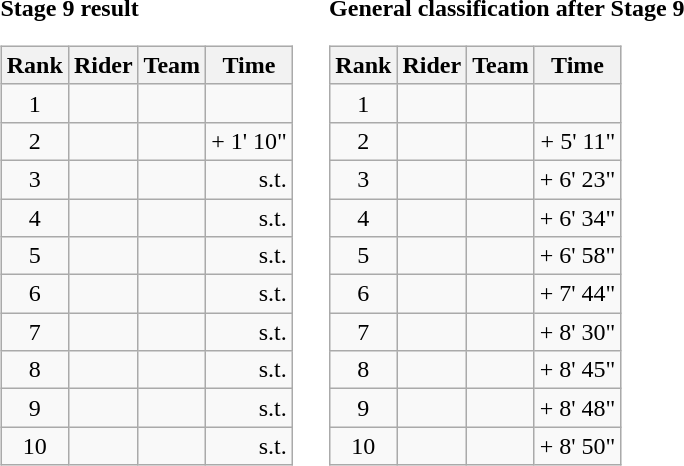<table>
<tr>
<td><strong>Stage 9 result</strong><br><table class="wikitable">
<tr>
<th scope="col">Rank</th>
<th scope="col">Rider</th>
<th scope="col">Team</th>
<th scope="col">Time</th>
</tr>
<tr>
<td style="text-align:center;">1</td>
<td></td>
<td></td>
<td style="text-align:right;"></td>
</tr>
<tr>
<td style="text-align:center;">2</td>
<td></td>
<td></td>
<td style="text-align:right;">+ 1' 10"</td>
</tr>
<tr>
<td style="text-align:center;">3</td>
<td></td>
<td></td>
<td style="text-align:right;">s.t.</td>
</tr>
<tr>
<td style="text-align:center;">4</td>
<td></td>
<td></td>
<td style="text-align:right;">s.t.</td>
</tr>
<tr>
<td style="text-align:center;">5</td>
<td></td>
<td></td>
<td style="text-align:right;">s.t.</td>
</tr>
<tr>
<td style="text-align:center;">6</td>
<td></td>
<td></td>
<td style="text-align:right;">s.t.</td>
</tr>
<tr>
<td style="text-align:center;">7</td>
<td></td>
<td></td>
<td style="text-align:right;">s.t.</td>
</tr>
<tr>
<td style="text-align:center;">8</td>
<td></td>
<td></td>
<td style="text-align:right;">s.t.</td>
</tr>
<tr>
<td style="text-align:center;">9</td>
<td></td>
<td></td>
<td style="text-align:right;">s.t.</td>
</tr>
<tr>
<td style="text-align:center;">10</td>
<td></td>
<td></td>
<td style="text-align:right;">s.t.</td>
</tr>
</table>
</td>
<td></td>
<td><strong>General classification after Stage 9</strong><br><table class="wikitable">
<tr>
<th scope="col">Rank</th>
<th scope="col">Rider</th>
<th scope="col">Team</th>
<th scope="col">Time</th>
</tr>
<tr>
<td style="text-align:center;">1</td>
<td></td>
<td></td>
<td style="text-align:right;"></td>
</tr>
<tr>
<td style="text-align:center;">2</td>
<td></td>
<td></td>
<td style="text-align:right;">+ 5' 11"</td>
</tr>
<tr>
<td style="text-align:center;">3</td>
<td></td>
<td></td>
<td style="text-align:right;">+ 6' 23"</td>
</tr>
<tr>
<td style="text-align:center;">4</td>
<td></td>
<td></td>
<td style="text-align:right;">+ 6' 34"</td>
</tr>
<tr>
<td style="text-align:center;">5</td>
<td></td>
<td></td>
<td style="text-align:right;">+ 6' 58"</td>
</tr>
<tr>
<td style="text-align:center;">6</td>
<td></td>
<td></td>
<td style="text-align:right;">+ 7' 44"</td>
</tr>
<tr>
<td style="text-align:center;">7</td>
<td></td>
<td></td>
<td style="text-align:right;">+ 8' 30"</td>
</tr>
<tr>
<td style="text-align:center;">8</td>
<td></td>
<td></td>
<td style="text-align:right;">+ 8' 45"</td>
</tr>
<tr>
<td style="text-align:center;">9</td>
<td></td>
<td></td>
<td style="text-align:right;">+ 8' 48"</td>
</tr>
<tr>
<td style="text-align:center;">10</td>
<td></td>
<td></td>
<td style="text-align:right;">+ 8' 50"</td>
</tr>
</table>
</td>
</tr>
</table>
